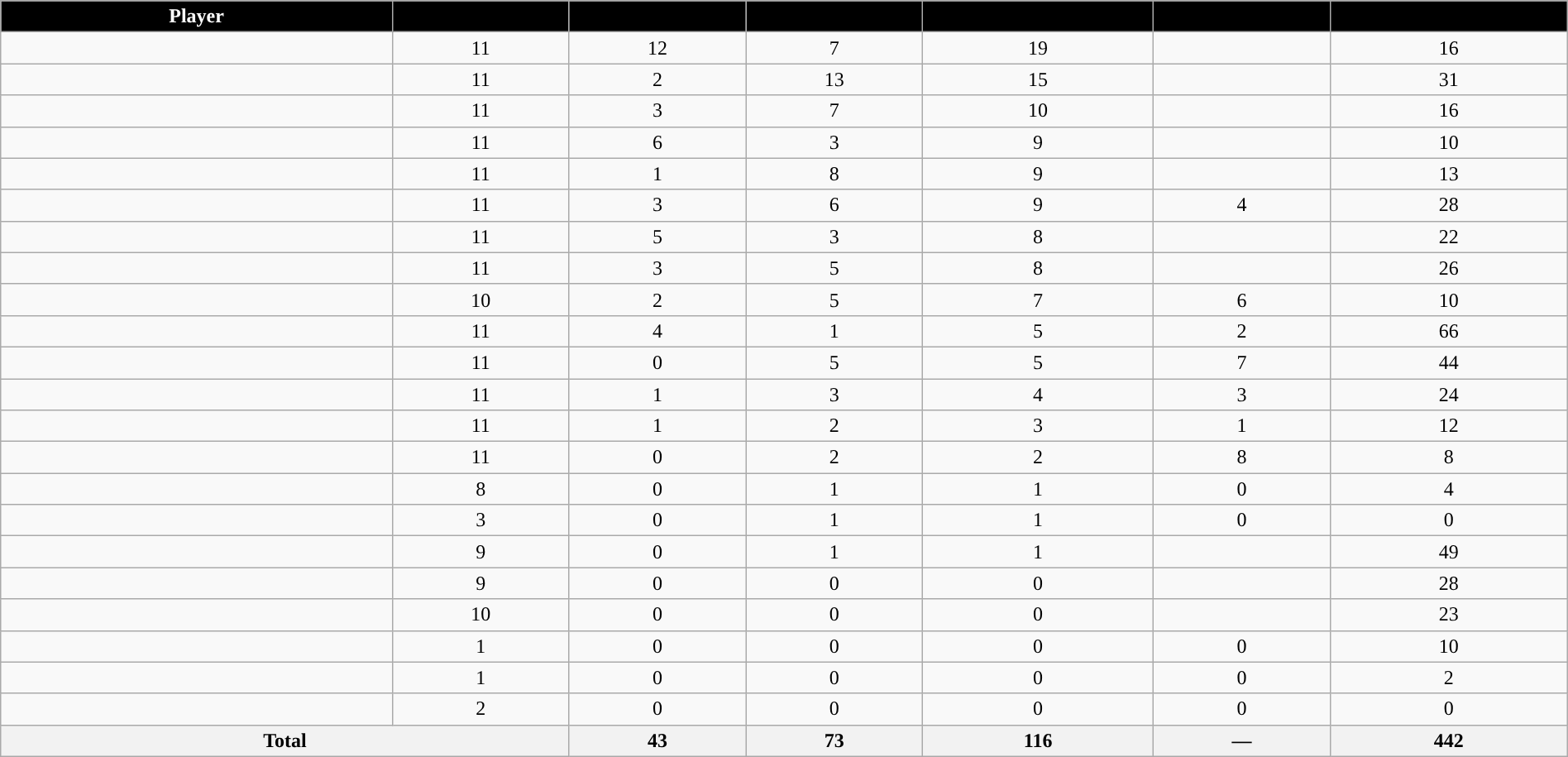<table class="wikitable sortable" style="width:100%; text-align:center;">
<tr>
<th style="color:white; background:#000000; ">Player</th>
<th style="color:white; background:#000000; "></th>
<th style="color:white; background:#000000; "></th>
<th style="color:white; background:#000000; "></th>
<th style="color:white; background:#000000; "></th>
<th style="color:white; background:#000000; "></th>
<th style="color:white; background:#000000; "></th>
</tr>
<tr>
<td></td>
<td>11</td>
<td>12</td>
<td>7</td>
<td>19</td>
<td></td>
<td>16</td>
</tr>
<tr>
<td></td>
<td>11</td>
<td>2</td>
<td>13</td>
<td>15</td>
<td></td>
<td>31</td>
</tr>
<tr>
<td></td>
<td>11</td>
<td>3</td>
<td>7</td>
<td>10</td>
<td></td>
<td>16</td>
</tr>
<tr>
<td></td>
<td>11</td>
<td>6</td>
<td>3</td>
<td>9</td>
<td></td>
<td>10</td>
</tr>
<tr>
<td></td>
<td>11</td>
<td>1</td>
<td>8</td>
<td>9</td>
<td></td>
<td>13</td>
</tr>
<tr>
<td></td>
<td>11</td>
<td>3</td>
<td>6</td>
<td>9</td>
<td>4</td>
<td>28</td>
</tr>
<tr>
<td></td>
<td>11</td>
<td>5</td>
<td>3</td>
<td>8</td>
<td></td>
<td>22</td>
</tr>
<tr>
<td></td>
<td>11</td>
<td>3</td>
<td>5</td>
<td>8</td>
<td></td>
<td>26</td>
</tr>
<tr>
<td></td>
<td>10</td>
<td>2</td>
<td>5</td>
<td>7</td>
<td>6</td>
<td>10</td>
</tr>
<tr>
<td></td>
<td>11</td>
<td>4</td>
<td>1</td>
<td>5</td>
<td>2</td>
<td>66</td>
</tr>
<tr>
<td></td>
<td>11</td>
<td>0</td>
<td>5</td>
<td>5</td>
<td>7</td>
<td>44</td>
</tr>
<tr>
<td></td>
<td>11</td>
<td>1</td>
<td>3</td>
<td>4</td>
<td>3</td>
<td>24</td>
</tr>
<tr>
<td></td>
<td>11</td>
<td>1</td>
<td>2</td>
<td>3</td>
<td>1</td>
<td>12</td>
</tr>
<tr>
<td></td>
<td>11</td>
<td>0</td>
<td>2</td>
<td>2</td>
<td>8</td>
<td>8</td>
</tr>
<tr>
<td></td>
<td>8</td>
<td>0</td>
<td>1</td>
<td>1</td>
<td>0</td>
<td>4</td>
</tr>
<tr>
<td></td>
<td>3</td>
<td>0</td>
<td>1</td>
<td>1</td>
<td>0</td>
<td>0</td>
</tr>
<tr>
<td></td>
<td>9</td>
<td>0</td>
<td>1</td>
<td>1</td>
<td></td>
<td>49</td>
</tr>
<tr>
<td></td>
<td>9</td>
<td>0</td>
<td>0</td>
<td>0</td>
<td></td>
<td>28</td>
</tr>
<tr>
<td></td>
<td>10</td>
<td>0</td>
<td>0</td>
<td>0</td>
<td></td>
<td>23</td>
</tr>
<tr>
<td></td>
<td>1</td>
<td>0</td>
<td>0</td>
<td>0</td>
<td>0</td>
<td>10</td>
</tr>
<tr>
<td></td>
<td>1</td>
<td>0</td>
<td>0</td>
<td>0</td>
<td>0</td>
<td>2</td>
</tr>
<tr>
<td></td>
<td>2</td>
<td>0</td>
<td>0</td>
<td>0</td>
<td>0</td>
<td>0</td>
</tr>
<tr class="sortbottom">
<th colspan=2>Total</th>
<th>43</th>
<th>73</th>
<th>116</th>
<th>—</th>
<th>442</th>
</tr>
</table>
